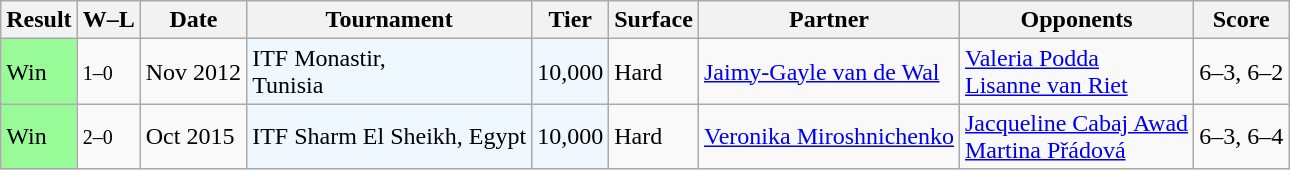<table class="sortable wikitable">
<tr>
<th>Result</th>
<th class="unsortable">W–L</th>
<th>Date</th>
<th>Tournament</th>
<th>Tier</th>
<th>Surface</th>
<th>Partner</th>
<th>Opponents</th>
<th class="unsortable">Score</th>
</tr>
<tr>
<td style="background:#98fb98;">Win</td>
<td><small>1–0</small></td>
<td>Nov 2012</td>
<td style="background:#f0f8ff;">ITF Monastir, <br>Tunisia</td>
<td style="background:#f0f8ff;">10,000</td>
<td>Hard</td>
<td> <a href='#'>Jaimy-Gayle van de Wal</a></td>
<td> <a href='#'>Valeria Podda</a> <br>  <a href='#'>Lisanne van Riet</a></td>
<td>6–3, 6–2</td>
</tr>
<tr>
<td style="background:#98fb98;">Win</td>
<td><small>2–0</small></td>
<td>Oct 2015</td>
<td style="background:#f0f8ff;">ITF Sharm El Sheikh, Egypt</td>
<td style="background:#f0f8ff;">10,000</td>
<td>Hard</td>
<td> <a href='#'>Veronika Miroshnichenko</a></td>
<td> <a href='#'>Jacqueline Cabaj Awad</a> <br>  <a href='#'>Martina Přádová</a></td>
<td>6–3, 6–4</td>
</tr>
</table>
